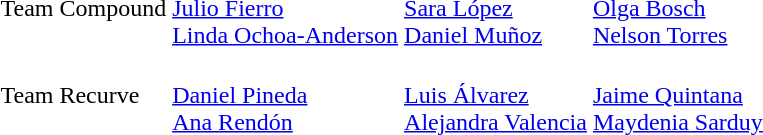<table>
<tr>
<td>Team Compound</td>
<td><br><a href='#'>Julio Fierro</a><br><a href='#'>Linda Ochoa-Anderson</a></td>
<td><br><a href='#'>Sara López</a><br><a href='#'>Daniel Muñoz</a></td>
<td><br><a href='#'>Olga Bosch</a><br><a href='#'>Nelson Torres</a></td>
</tr>
<tr>
<td>Team Recurve</td>
<td><br><a href='#'>Daniel Pineda</a><br><a href='#'>Ana Rendón</a></td>
<td><br><a href='#'>Luis Álvarez</a><br><a href='#'>Alejandra Valencia</a></td>
<td><br><a href='#'>Jaime Quintana</a><br><a href='#'>Maydenia Sarduy</a></td>
</tr>
<tr>
</tr>
</table>
